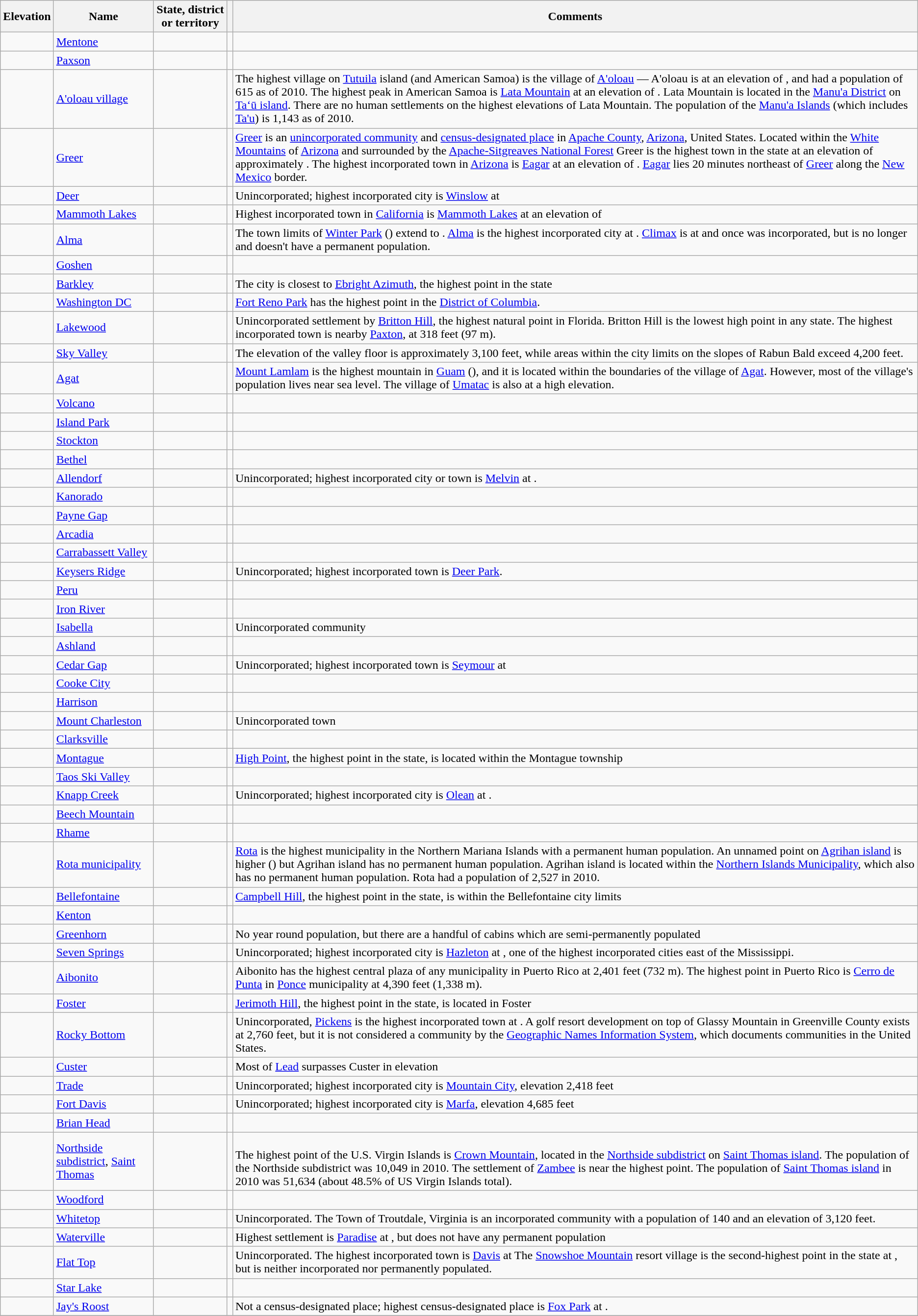<table class="wikitable sortable">
<tr>
<th>Elevation</th>
<th>Name</th>
<th>State, district or territory</th>
<th></th>
<th>Comments</th>
</tr>
<tr>
<td align=center></td>
<td><a href='#'>Mentone</a></td>
<td></td>
<td></td>
<td></td>
</tr>
<tr>
<td align=center></td>
<td><a href='#'>Paxson</a></td>
<td></td>
<td></td>
<td></td>
</tr>
<tr>
<td align=center></td>
<td><a href='#'>A'oloau village</a></td>
<td></td>
<td></td>
<td>The highest village on <a href='#'>Tutuila</a> island (and American Samoa) is the village of <a href='#'>A'oloau</a> — A'oloau is at an elevation of , and had a population of 615 as of 2010. The highest peak in American Samoa is <a href='#'>Lata Mountain</a> at an elevation of . Lata Mountain is located in the <a href='#'>Manu'a District</a> on <a href='#'>Ta‘ū island</a>. There are no human settlements on the highest elevations of Lata Mountain. The population of the <a href='#'>Manu'a Islands</a> (which includes <a href='#'>Ta'u</a>) is 1,143 as of 2010.</td>
</tr>
<tr>
<td align=center></td>
<td><a href='#'>Greer</a></td>
<td></td>
<td></td>
<td><a href='#'>Greer</a> is an <a href='#'>unincorporated community</a> and <a href='#'>census-designated place</a> in <a href='#'>Apache County</a>, <a href='#'>Arizona</a>, United States. Located within the <a href='#'>White Mountains</a> of <a href='#'>Arizona</a> and surrounded by the <a href='#'>Apache-Sitgreaves National Forest</a> Greer is the highest town in the state at an elevation of approximately . The highest incorporated town in <a href='#'>Arizona</a> is <a href='#'>Eagar</a> at an elevation of . <a href='#'>Eagar</a> lies 20 minutes northeast of <a href='#'>Greer</a> along the <a href='#'>New Mexico</a> border.</td>
</tr>
<tr>
<td align=center></td>
<td><a href='#'>Deer</a></td>
<td></td>
<td></td>
<td>Unincorporated; highest incorporated city is <a href='#'>Winslow</a> at </td>
</tr>
<tr>
<td align=center></td>
<td><a href='#'>Mammoth Lakes</a></td>
<td></td>
<td></td>
<td>Highest incorporated town in <a href='#'>California</a> is <a href='#'>Mammoth Lakes</a> at an elevation of </td>
</tr>
<tr>
<td align=center></td>
<td><a href='#'>Alma</a></td>
<td></td>
<td></td>
<td>The town limits of <a href='#'>Winter Park</a> () extend to . <a href='#'>Alma</a> is the highest incorporated city at . <a href='#'>Climax</a> is at  and once was incorporated, but is no longer and doesn't have a permanent population.</td>
</tr>
<tr>
<td align=center></td>
<td><a href='#'>Goshen</a></td>
<td></td>
<td></td>
<td></td>
</tr>
<tr>
<td align=center></td>
<td><a href='#'>Barkley</a></td>
<td></td>
<td></td>
<td>The city is closest to <a href='#'>Ebright Azimuth</a>, the highest point in the state</td>
</tr>
<tr>
<td align=center></td>
<td><a href='#'>Washington DC</a></td>
<td></td>
<td></td>
<td><a href='#'>Fort Reno Park</a> has the highest point in the <a href='#'>District of Columbia</a>.</td>
</tr>
<tr>
<td align=center></td>
<td><a href='#'>Lakewood</a></td>
<td></td>
<td></td>
<td>Unincorporated settlement by <a href='#'>Britton Hill</a>, the highest natural point in Florida. Britton Hill is the lowest high point in any state. The highest incorporated town is nearby <a href='#'>Paxton</a>, at 318 feet (97 m).</td>
</tr>
<tr>
<td align=center></td>
<td><a href='#'>Sky Valley</a></td>
<td></td>
<td></td>
<td>The elevation of the valley floor is approximately 3,100 feet, while areas within the city limits on the slopes of Rabun Bald exceed 4,200 feet.</td>
</tr>
<tr>
<td align=center></td>
<td><a href='#'>Agat</a></td>
<td></td>
<td></td>
<td><a href='#'>Mount Lamlam</a> is the highest mountain in <a href='#'>Guam</a> (), and it is located within the boundaries of the village of <a href='#'>Agat</a>. However, most of the village's population lives near sea level. The village of <a href='#'>Umatac</a> is also at a high elevation.</td>
</tr>
<tr>
<td align=center></td>
<td><a href='#'>Volcano</a></td>
<td></td>
<td></td>
<td></td>
</tr>
<tr>
<td align=center></td>
<td><a href='#'>Island Park</a></td>
<td></td>
<td></td>
<td></td>
</tr>
<tr>
<td align=center></td>
<td><a href='#'>Stockton</a></td>
<td></td>
<td></td>
<td></td>
</tr>
<tr>
<td align=center></td>
<td><a href='#'>Bethel</a></td>
<td></td>
<td></td>
<td></td>
</tr>
<tr>
<td align=center></td>
<td><a href='#'>Allendorf</a></td>
<td></td>
<td></td>
<td>Unincorporated; highest incorporated city or town is <a href='#'>Melvin</a> at .</td>
</tr>
<tr>
<td align=center></td>
<td><a href='#'>Kanorado</a></td>
<td></td>
<td></td>
<td></td>
</tr>
<tr>
<td align=center></td>
<td><a href='#'>Payne Gap</a></td>
<td></td>
<td></td>
<td></td>
</tr>
<tr>
<td align=center></td>
<td><a href='#'>Arcadia</a></td>
<td></td>
<td></td>
<td></td>
</tr>
<tr>
<td align=center></td>
<td><a href='#'>Carrabassett Valley</a></td>
<td></td>
<td></td>
<td></td>
</tr>
<tr>
<td align=center></td>
<td><a href='#'>Keysers Ridge</a></td>
<td></td>
<td></td>
<td>Unincorporated; highest incorporated town is <a href='#'>Deer Park</a>.</td>
</tr>
<tr>
<td align=center></td>
<td><a href='#'>Peru</a></td>
<td></td>
<td></td>
<td></td>
</tr>
<tr>
<td align=center></td>
<td><a href='#'>Iron River</a></td>
<td></td>
<td></td>
<td></td>
</tr>
<tr>
<td align=center></td>
<td><a href='#'>Isabella</a></td>
<td></td>
<td></td>
<td>Unincorporated community</td>
</tr>
<tr>
<td align=center></td>
<td><a href='#'>Ashland</a></td>
<td></td>
<td></td>
<td></td>
</tr>
<tr>
<td align=center></td>
<td><a href='#'>Cedar Gap</a></td>
<td></td>
<td></td>
<td>Unincorporated; highest incorporated town is <a href='#'>Seymour</a> at </td>
</tr>
<tr>
<td align=center></td>
<td><a href='#'>Cooke City</a></td>
<td></td>
<td></td>
<td></td>
</tr>
<tr>
<td align=center></td>
<td><a href='#'>Harrison</a></td>
<td></td>
<td></td>
</tr>
<tr>
<td align=center></td>
<td><a href='#'>Mount Charleston</a></td>
<td></td>
<td></td>
<td>Unincorporated town</td>
</tr>
<tr>
<td align=center></td>
<td><a href='#'>Clarksville</a></td>
<td></td>
<td></td>
<td></td>
</tr>
<tr>
<td align=center></td>
<td><a href='#'>Montague</a></td>
<td></td>
<td></td>
<td><a href='#'>High Point</a>, the highest point in the state, is located within the Montague township</td>
</tr>
<tr>
<td align=center></td>
<td><a href='#'>Taos Ski Valley</a></td>
<td></td>
<td></td>
<td></td>
</tr>
<tr>
<td align=center></td>
<td><a href='#'>Knapp Creek</a></td>
<td></td>
<td></td>
<td>Unincorporated; highest incorporated city is <a href='#'>Olean</a> at .</td>
</tr>
<tr>
<td align=center></td>
<td><a href='#'>Beech Mountain</a></td>
<td></td>
<td></td>
<td></td>
</tr>
<tr>
<td align=center></td>
<td><a href='#'>Rhame</a></td>
<td></td>
<td></td>
<td></td>
</tr>
<tr>
<td align=center></td>
<td><a href='#'>Rota municipality</a></td>
<td></td>
<td></td>
<td><a href='#'>Rota</a> is the highest municipality in the Northern Mariana Islands with a permanent human population. An unnamed point on <a href='#'>Agrihan island</a> is higher () but Agrihan island has no permanent human population. Agrihan island is located within the <a href='#'>Northern Islands Municipality</a>, which also has no permanent human population. Rota had a population of 2,527 in 2010.</td>
</tr>
<tr>
<td align=center></td>
<td><a href='#'>Bellefontaine</a></td>
<td></td>
<td></td>
<td><a href='#'>Campbell Hill</a>, the highest point in the state, is within the Bellefontaine city limits</td>
</tr>
<tr>
<td align=center></td>
<td><a href='#'>Kenton</a></td>
<td></td>
<td></td>
<td></td>
</tr>
<tr>
<td align=center></td>
<td><a href='#'>Greenhorn</a></td>
<td></td>
<td></td>
<td>No year round population, but there are a handful of cabins which are semi-permanently populated</td>
</tr>
<tr>
<td align=center></td>
<td><a href='#'>Seven Springs</a></td>
<td></td>
<td></td>
<td>Unincorporated; highest incorporated city is <a href='#'>Hazleton</a> at , one of the highest incorporated cities east of the Mississippi.</td>
</tr>
<tr>
<td align=center></td>
<td><a href='#'>Aibonito</a></td>
<td></td>
<td></td>
<td>Aibonito has the highest central plaza of any municipality in Puerto Rico at 2,401 feet (732 m). The highest point in Puerto Rico is <a href='#'>Cerro de Punta</a> in <a href='#'>Ponce</a> municipality at 4,390 feet (1,338 m).</td>
</tr>
<tr>
<td align=center></td>
<td><a href='#'>Foster</a></td>
<td></td>
<td></td>
<td><a href='#'>Jerimoth Hill</a>, the highest point in the state, is located in Foster</td>
</tr>
<tr>
<td align=center></td>
<td><a href='#'>Rocky Bottom</a></td>
<td></td>
<td></td>
<td>Unincorporated, <a href='#'>Pickens</a> is the highest incorporated town at . A golf resort development on top of Glassy Mountain in Greenville County exists at 2,760 feet, but it is not considered a community by the <a href='#'>Geographic Names Information System</a>, which documents communities in the United States.</td>
</tr>
<tr>
<td align=center></td>
<td><a href='#'>Custer</a></td>
<td></td>
<td></td>
<td>Most of <a href='#'>Lead</a> surpasses Custer in elevation</td>
</tr>
<tr>
<td align=center></td>
<td><a href='#'>Trade</a></td>
<td></td>
<td></td>
<td>Unincorporated; highest incorporated city is <a href='#'>Mountain City</a>, elevation 2,418 feet</td>
</tr>
<tr>
<td align=center></td>
<td><a href='#'>Fort Davis</a></td>
<td></td>
<td></td>
<td>Unincorporated; highest incorporated city is <a href='#'>Marfa</a>, elevation 4,685 feet</td>
</tr>
<tr>
<td align=center></td>
<td><a href='#'>Brian Head</a></td>
<td></td>
<td></td>
<td></td>
</tr>
<tr>
<td align=center></td>
<td><a href='#'>Northside subdistrict</a>, <a href='#'>Saint Thomas</a></td>
<td></td>
<td></td>
<td><br>The highest point of the U.S. Virgin Islands is <a href='#'>Crown Mountain</a>, located in the <a href='#'>Northside subdistrict</a> on <a href='#'>Saint Thomas island</a>. The population of the Northside subdistrict was 10,049 in 2010. The settlement of <a href='#'>Zambee</a> is near the highest point. The population of <a href='#'>Saint Thomas island</a> in 2010 was 51,634 (about 48.5% of US Virgin Islands total).</td>
</tr>
<tr>
<td align=center></td>
<td><a href='#'>Woodford</a></td>
<td></td>
<td></td>
</tr>
<tr>
<td align=center></td>
<td><a href='#'>Whitetop</a></td>
<td></td>
<td></td>
<td>Unincorporated. The Town of Troutdale, Virginia is an incorporated community with a population of 140 and an elevation of 3,120 feet.</td>
</tr>
<tr>
<td align=center></td>
<td><a href='#'>Waterville</a></td>
<td></td>
<td></td>
<td>Highest settlement is <a href='#'>Paradise</a> at , but does not have any permanent population</td>
</tr>
<tr>
<td align=center></td>
<td><a href='#'>Flat Top</a></td>
<td></td>
<td></td>
<td>Unincorporated. The highest incorporated town is <a href='#'>Davis</a> at  The <a href='#'>Snowshoe Mountain</a> resort village is the second-highest point in the state at , but is neither incorporated nor permanently populated.</td>
</tr>
<tr>
<td align=center></td>
<td><a href='#'>Star Lake</a></td>
<td></td>
<td></td>
<td></td>
</tr>
<tr>
<td align=center></td>
<td><a href='#'>Jay's Roost</a></td>
<td></td>
<td></td>
<td>Not a census-designated place; highest census-designated place is <a href='#'>Fox Park</a> at .<br></td>
</tr>
<tr>
</tr>
</table>
